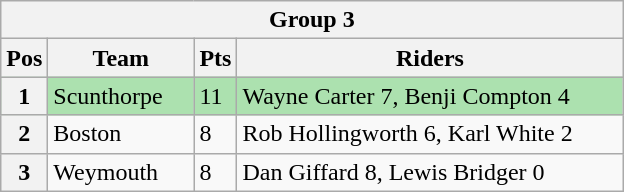<table class="wikitable">
<tr>
<th colspan="4">Group 3</th>
</tr>
<tr>
<th width=20>Pos</th>
<th width=90>Team</th>
<th width=20>Pts</th>
<th width=250>Riders</th>
</tr>
<tr style="background:#ACE1AF;">
<th>1</th>
<td>Scunthorpe</td>
<td>11</td>
<td>Wayne Carter 7, Benji Compton 4</td>
</tr>
<tr>
<th>2</th>
<td>Boston</td>
<td>8</td>
<td>Rob Hollingworth 6, Karl White 2</td>
</tr>
<tr>
<th>3</th>
<td>Weymouth</td>
<td>8</td>
<td>Dan Giffard 8, Lewis Bridger 0</td>
</tr>
</table>
